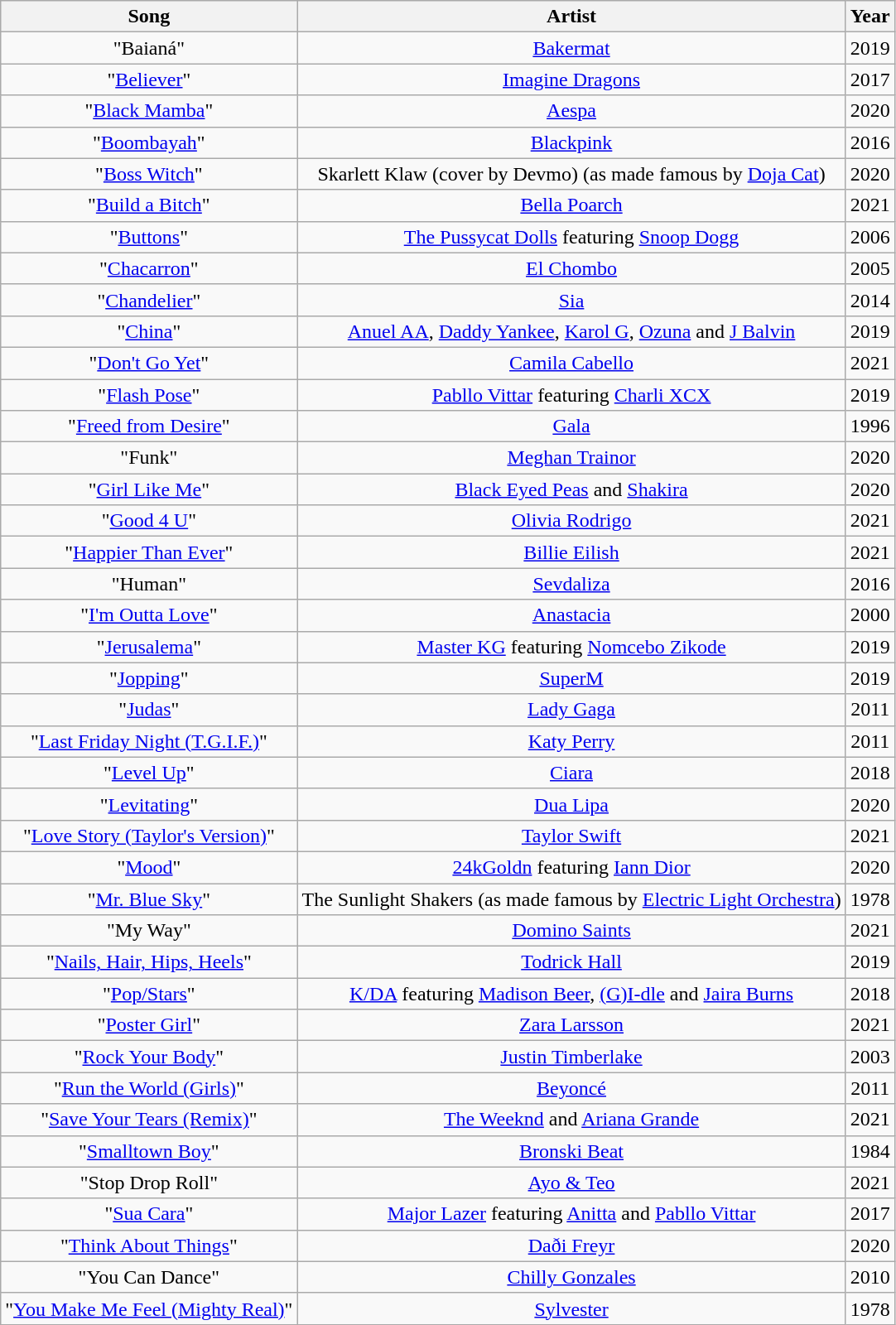<table class="wikitable sortable" style="text-align:center;">
<tr>
<th scope="col">Song</th>
<th scope="col">Artist</th>
<th scope="col">Year</th>
</tr>
<tr>
<td>"Baianá"</td>
<td><a href='#'>Bakermat</a></td>
<td>2019</td>
</tr>
<tr>
<td>"<a href='#'>Believer</a>"</td>
<td><a href='#'>Imagine Dragons</a></td>
<td>2017</td>
</tr>
<tr>
<td>"<a href='#'>Black Mamba</a>"</td>
<td><a href='#'>Aespa</a></td>
<td>2020</td>
</tr>
<tr>
<td>"<a href='#'>Boombayah</a>"</td>
<td><a href='#'>Blackpink</a></td>
<td>2016</td>
</tr>
<tr>
<td>"<a href='#'>Boss Witch</a>"</td>
<td>Skarlett Klaw (cover by Devmo) (as made famous by <a href='#'>Doja Cat</a>)</td>
<td>2020</td>
</tr>
<tr>
<td>"<a href='#'>Build a Bitch</a>"</td>
<td><a href='#'>Bella Poarch</a></td>
<td>2021</td>
</tr>
<tr>
<td>"<a href='#'>Buttons</a>"</td>
<td><a href='#'>The Pussycat Dolls</a> featuring <a href='#'>Snoop Dogg</a></td>
<td>2006</td>
</tr>
<tr>
<td>"<a href='#'>Chacarron</a>"</td>
<td><a href='#'>El Chombo</a></td>
<td>2005</td>
</tr>
<tr>
<td>"<a href='#'>Chandelier</a>"</td>
<td><a href='#'>Sia</a></td>
<td>2014</td>
</tr>
<tr>
<td>"<a href='#'>China</a>"</td>
<td><a href='#'>Anuel AA</a>, <a href='#'>Daddy Yankee</a>, <a href='#'>Karol G</a>, <a href='#'>Ozuna</a> and <a href='#'>J Balvin</a></td>
<td>2019</td>
</tr>
<tr>
<td>"<a href='#'>Don't Go Yet</a>"</td>
<td><a href='#'>Camila Cabello</a></td>
<td>2021</td>
</tr>
<tr>
<td>"<a href='#'>Flash Pose</a>"</td>
<td><a href='#'>Pabllo Vittar</a> featuring <a href='#'>Charli XCX</a></td>
<td>2019</td>
</tr>
<tr>
<td>"<a href='#'>Freed from Desire</a>"</td>
<td><a href='#'>Gala</a></td>
<td>1996</td>
</tr>
<tr>
<td>"Funk"</td>
<td><a href='#'>Meghan Trainor</a></td>
<td>2020</td>
</tr>
<tr>
<td>"<a href='#'>Girl Like Me</a>"</td>
<td><a href='#'>Black Eyed Peas</a> and <a href='#'>Shakira</a></td>
<td>2020</td>
</tr>
<tr>
<td>"<a href='#'>Good 4 U</a>"</td>
<td><a href='#'>Olivia Rodrigo</a></td>
<td>2021</td>
</tr>
<tr>
<td>"<a href='#'>Happier Than Ever</a>"</td>
<td><a href='#'>Billie Eilish</a></td>
<td>2021</td>
</tr>
<tr>
<td>"Human"</td>
<td><a href='#'>Sevdaliza</a></td>
<td>2016</td>
</tr>
<tr>
<td>"<a href='#'>I'm Outta Love</a>"</td>
<td><a href='#'>Anastacia</a></td>
<td>2000</td>
</tr>
<tr>
<td>"<a href='#'>Jerusalema</a>"</td>
<td><a href='#'>Master KG</a> featuring <a href='#'>Nomcebo Zikode</a></td>
<td>2019</td>
</tr>
<tr>
<td>"<a href='#'>Jopping</a>"</td>
<td><a href='#'>SuperM</a></td>
<td>2019</td>
</tr>
<tr>
<td>"<a href='#'>Judas</a>"</td>
<td><a href='#'>Lady Gaga</a></td>
<td>2011</td>
</tr>
<tr>
<td>"<a href='#'>Last Friday Night (T.G.I.F.)</a>"</td>
<td><a href='#'>Katy Perry</a></td>
<td>2011</td>
</tr>
<tr>
<td>"<a href='#'>Level Up</a>"</td>
<td><a href='#'>Ciara</a></td>
<td>2018</td>
</tr>
<tr>
<td>"<a href='#'>Levitating</a>"</td>
<td><a href='#'>Dua Lipa</a></td>
<td>2020</td>
</tr>
<tr>
<td>"<a href='#'>Love Story (Taylor's Version)</a>"</td>
<td><a href='#'>Taylor Swift</a></td>
<td>2021</td>
</tr>
<tr>
<td>"<a href='#'>Mood</a>"</td>
<td><a href='#'>24kGoldn</a> featuring <a href='#'>Iann Dior</a></td>
<td>2020</td>
</tr>
<tr>
<td>"<a href='#'>Mr. Blue Sky</a>"</td>
<td>The Sunlight Shakers (as made famous by <a href='#'>Electric Light Orchestra</a>)</td>
<td>1978</td>
</tr>
<tr>
<td>"My Way"</td>
<td><a href='#'>Domino Saints</a></td>
<td>2021</td>
</tr>
<tr>
<td>"<a href='#'>Nails, Hair, Hips, Heels</a>"</td>
<td><a href='#'>Todrick Hall</a></td>
<td>2019</td>
</tr>
<tr>
<td>"<a href='#'>Pop/Stars</a>"</td>
<td><a href='#'>K/DA</a> featuring <a href='#'>Madison Beer</a>, <a href='#'>(G)I-dle</a> and <a href='#'>Jaira Burns</a></td>
<td>2018</td>
</tr>
<tr>
<td>"<a href='#'>Poster Girl</a>"</td>
<td><a href='#'>Zara Larsson</a></td>
<td>2021</td>
</tr>
<tr>
<td>"<a href='#'>Rock Your Body</a>"</td>
<td><a href='#'>Justin Timberlake</a></td>
<td>2003</td>
</tr>
<tr>
<td>"<a href='#'>Run the World (Girls)</a>"</td>
<td><a href='#'>Beyoncé</a></td>
<td>2011</td>
</tr>
<tr>
<td>"<a href='#'>Save Your Tears (Remix)</a>"</td>
<td><a href='#'>The Weeknd</a> and <a href='#'>Ariana Grande</a></td>
<td>2021</td>
</tr>
<tr>
<td>"<a href='#'>Smalltown Boy</a>"</td>
<td><a href='#'>Bronski Beat</a></td>
<td>1984</td>
</tr>
<tr>
<td>"Stop Drop Roll"</td>
<td><a href='#'>Ayo & Teo</a></td>
<td>2021</td>
</tr>
<tr>
<td>"<a href='#'>Sua Cara</a>"</td>
<td><a href='#'>Major Lazer</a> featuring <a href='#'>Anitta</a> and <a href='#'>Pabllo Vittar</a></td>
<td>2017</td>
</tr>
<tr>
<td>"<a href='#'>Think About Things</a>"</td>
<td><a href='#'>Daði Freyr</a></td>
<td>2020</td>
</tr>
<tr>
<td>"You Can Dance"</td>
<td><a href='#'>Chilly Gonzales</a></td>
<td>2010</td>
</tr>
<tr>
<td>"<a href='#'>You Make Me Feel (Mighty Real)</a>"</td>
<td><a href='#'>Sylvester</a></td>
<td>1978</td>
</tr>
</table>
